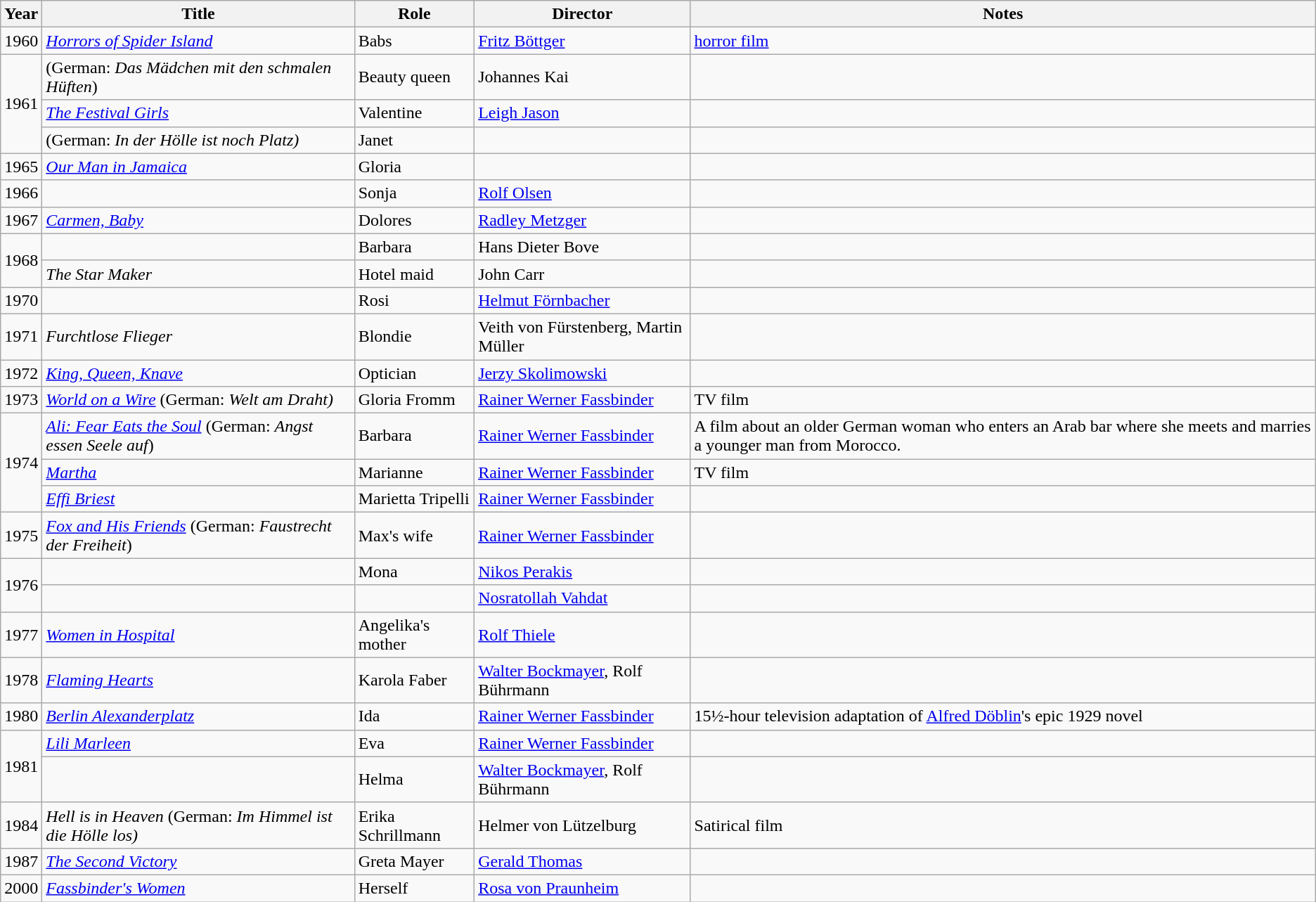<table class="wikitable sortable">
<tr>
<th>Year</th>
<th>Title</th>
<th>Role</th>
<th>Director</th>
<th>Notes</th>
</tr>
<tr>
<td>1960</td>
<td><em><a href='#'>Horrors of Spider Island</a></em></td>
<td>Babs</td>
<td><a href='#'>Fritz Böttger</a></td>
<td><a href='#'>horror film</a></td>
</tr>
<tr>
<td rowspan=3>1961</td>
<td><em></em> (German: <em>Das Mädchen mit den schmalen Hüften</em>)</td>
<td>Beauty queen</td>
<td>Johannes Kai</td>
<td></td>
</tr>
<tr>
<td><em><a href='#'>The Festival Girls</a></em></td>
<td>Valentine</td>
<td><a href='#'>Leigh Jason</a></td>
<td></td>
</tr>
<tr>
<td><em></em> (German: <em>In der Hölle ist noch Platz)</em></td>
<td>Janet</td>
<td></td>
<td></td>
</tr>
<tr>
<td>1965</td>
<td><em><a href='#'>Our Man in Jamaica</a></em></td>
<td>Gloria</td>
<td></td>
<td></td>
</tr>
<tr>
<td>1966</td>
<td><em></em></td>
<td>Sonja</td>
<td><a href='#'>Rolf Olsen</a></td>
<td></td>
</tr>
<tr>
<td>1967</td>
<td><em><a href='#'>Carmen, Baby</a></em></td>
<td>Dolores</td>
<td><a href='#'>Radley Metzger</a></td>
<td></td>
</tr>
<tr>
<td rowspan=2>1968</td>
<td><em></em></td>
<td>Barbara</td>
<td>Hans Dieter Bove</td>
<td></td>
</tr>
<tr>
<td><em>The Star Maker</em></td>
<td>Hotel maid</td>
<td>John Carr</td>
<td></td>
</tr>
<tr>
<td>1970</td>
<td><em></em></td>
<td>Rosi</td>
<td><a href='#'>Helmut Förnbacher</a></td>
<td></td>
</tr>
<tr>
<td>1971</td>
<td><em>Furchtlose Flieger</em></td>
<td>Blondie</td>
<td>Veith von Fürstenberg, Martin Müller</td>
<td></td>
</tr>
<tr>
<td>1972</td>
<td><em><a href='#'>King, Queen, Knave</a></em></td>
<td>Optician</td>
<td><a href='#'>Jerzy Skolimowski</a></td>
<td></td>
</tr>
<tr>
<td>1973</td>
<td><em><a href='#'>World on a Wire</a></em> (German: <em>Welt am Draht)</em></td>
<td>Gloria Fromm</td>
<td><a href='#'>Rainer Werner Fassbinder</a></td>
<td>TV film</td>
</tr>
<tr>
<td rowspan=3>1974</td>
<td><em><a href='#'>Ali: Fear Eats the Soul</a></em> (German: <em>Angst essen Seele auf</em>)</td>
<td>Barbara</td>
<td><a href='#'>Rainer Werner Fassbinder</a></td>
<td>A film about an older German woman who enters an Arab bar where she meets and marries a younger man from Morocco.</td>
</tr>
<tr>
<td><em><a href='#'>Martha</a></em></td>
<td>Marianne</td>
<td><a href='#'>Rainer Werner Fassbinder</a></td>
<td>TV film</td>
</tr>
<tr>
<td><em><a href='#'>Effi Briest</a></em></td>
<td>Marietta Tripelli</td>
<td><a href='#'>Rainer Werner Fassbinder</a></td>
<td></td>
</tr>
<tr>
<td>1975</td>
<td><em><a href='#'>Fox and His Friends</a></em> (German: <em>Faustrecht der Freiheit</em>)</td>
<td>Max's wife</td>
<td><a href='#'>Rainer Werner Fassbinder</a></td>
<td></td>
</tr>
<tr>
<td rowspan=2>1976</td>
<td><em></em></td>
<td>Mona</td>
<td><a href='#'>Nikos Perakis</a></td>
<td></td>
</tr>
<tr>
<td><em></em></td>
<td></td>
<td><a href='#'>Nosratollah Vahdat</a></td>
<td></td>
</tr>
<tr>
<td>1977</td>
<td><em><a href='#'>Women in Hospital</a></em></td>
<td>Angelika's mother</td>
<td><a href='#'>Rolf Thiele</a></td>
<td></td>
</tr>
<tr>
<td>1978</td>
<td><em><a href='#'>Flaming Hearts</a></em></td>
<td>Karola Faber</td>
<td><a href='#'>Walter Bockmayer</a>, Rolf Bührmann</td>
<td></td>
</tr>
<tr>
<td>1980</td>
<td><em><a href='#'>Berlin Alexanderplatz</a></em></td>
<td>Ida</td>
<td><a href='#'>Rainer Werner Fassbinder</a></td>
<td>15½-hour television adaptation of <a href='#'>Alfred Döblin</a>'s epic 1929 novel</td>
</tr>
<tr>
<td rowspan=2>1981</td>
<td><em><a href='#'>Lili Marleen</a></em></td>
<td>Eva</td>
<td><a href='#'>Rainer Werner Fassbinder</a></td>
<td></td>
</tr>
<tr>
<td><em></em></td>
<td>Helma</td>
<td><a href='#'>Walter Bockmayer</a>, Rolf Bührmann</td>
<td></td>
</tr>
<tr>
<td>1984</td>
<td><em>Hell is in Heaven</em> (German: <em>Im Himmel ist die Hölle los)</em></td>
<td>Erika Schrillmann</td>
<td>Helmer von Lützelburg</td>
<td>Satirical film</td>
</tr>
<tr>
<td>1987</td>
<td><em><a href='#'>The Second Victory</a></em></td>
<td>Greta Mayer</td>
<td><a href='#'>Gerald Thomas</a></td>
<td></td>
</tr>
<tr>
<td>2000</td>
<td><em><a href='#'>Fassbinder's Women</a></em></td>
<td>Herself</td>
<td><a href='#'>Rosa von Praunheim</a></td>
<td></td>
</tr>
</table>
